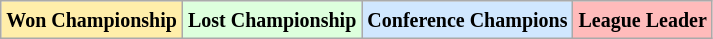<table class="wikitable">
<tr>
<td style="background:#fea;"><small><strong>Won Championship</strong></small></td>
<td style="background:#dfd;"><small><strong>Lost Championship</strong></small></td>
<td style="background:#d0e7ff;"><small><strong>Conference Champions</strong></small></td>
<td style="background:#fbb;"><small><strong>League Leader</strong></small></td>
</tr>
</table>
